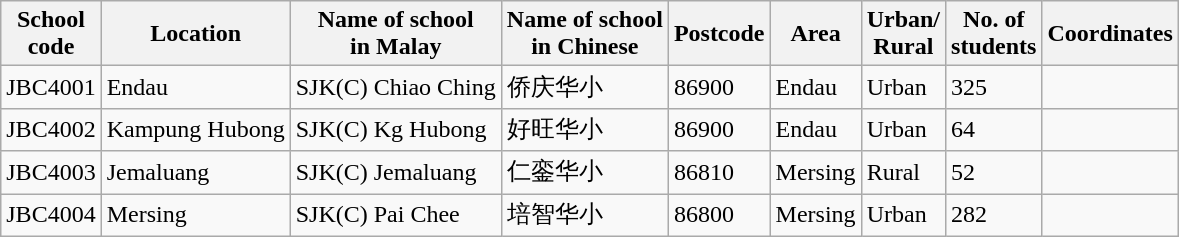<table class="wikitable sortable">
<tr>
<th>School<br>code</th>
<th>Location</th>
<th>Name of school<br>in Malay</th>
<th>Name of school<br>in Chinese</th>
<th>Postcode</th>
<th>Area</th>
<th>Urban/<br>Rural</th>
<th>No. of<br>students</th>
<th>Coordinates</th>
</tr>
<tr>
<td>JBC4001</td>
<td>Endau</td>
<td>SJK(C) Chiao Ching</td>
<td>侨庆华小</td>
<td>86900</td>
<td>Endau</td>
<td>Urban</td>
<td>325</td>
<td></td>
</tr>
<tr>
<td>JBC4002</td>
<td>Kampung Hubong</td>
<td>SJK(C) Kg Hubong</td>
<td>好旺华小</td>
<td>86900</td>
<td>Endau</td>
<td>Urban</td>
<td>64</td>
<td></td>
</tr>
<tr>
<td>JBC4003</td>
<td>Jemaluang</td>
<td>SJK(C) Jemaluang</td>
<td>仁銮华小</td>
<td>86810</td>
<td>Mersing</td>
<td>Rural</td>
<td>52</td>
<td></td>
</tr>
<tr>
<td>JBC4004</td>
<td>Mersing</td>
<td>SJK(C) Pai Chee</td>
<td>培智华小</td>
<td>86800</td>
<td>Mersing</td>
<td>Urban</td>
<td>282</td>
<td></td>
</tr>
</table>
